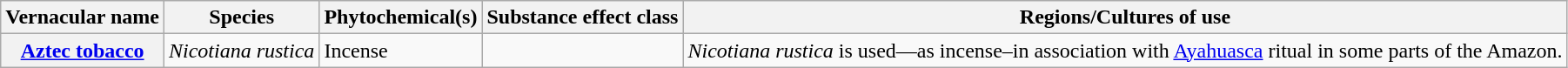<table class="wikitable sortable">
<tr>
<th>Vernacular name</th>
<th>Species</th>
<th>Phytochemical(s)</th>
<th>Substance effect class</th>
<th>Regions/Cultures of use</th>
</tr>
<tr>
<th><a href='#'>Aztec tobacco</a></th>
<td><em>Nicotiana rustica</em></td>
<td>Incense</td>
<td></td>
<td><em>Nicotiana rustica</em> is used—as incense–in association with <a href='#'>Ayahuasca</a> ritual in some parts of the Amazon.</td>
</tr>
</table>
